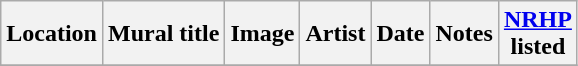<table class="wikitable sortable">
<tr>
<th>Location</th>
<th>Mural title</th>
<th>Image</th>
<th>Artist</th>
<th>Date</th>
<th>Notes</th>
<th><a href='#'>NRHP</a><br>listed</th>
</tr>
<tr>
</tr>
</table>
